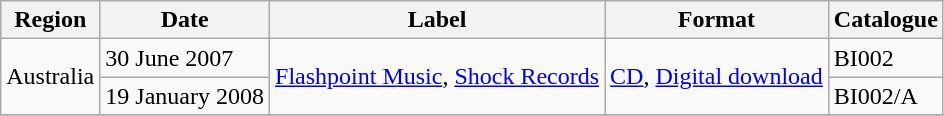<table class="wikitable">
<tr>
<th>Region</th>
<th>Date</th>
<th>Label</th>
<th>Format</th>
<th>Catalogue</th>
</tr>
<tr>
<td rowspan="2">Australia</td>
<td>30 June 2007</td>
<td rowspan="2"><a href='#'>Flashpoint Music</a>, <a href='#'>Shock Records</a></td>
<td rowspan="2"><a href='#'>CD</a>, <a href='#'>Digital download</a></td>
<td>BI002</td>
</tr>
<tr>
<td>19 January 2008</td>
<td>BI002/A</td>
</tr>
<tr>
</tr>
</table>
